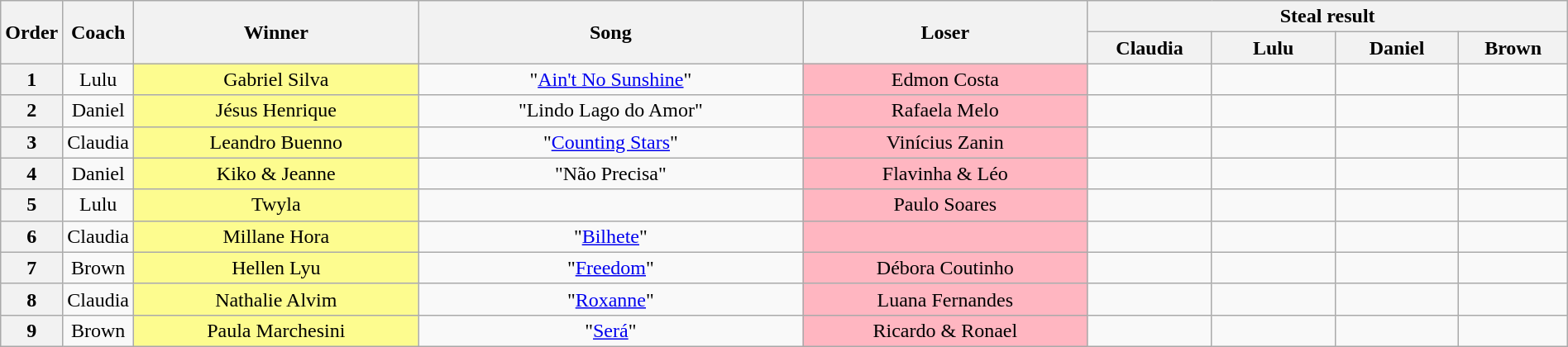<table class="wikitable" style="text-align:center; width:100%;">
<tr>
<th rowspan=2 width="03.5%">Order</th>
<th rowspan=2 width="03.5%">Coach</th>
<th rowspan=2 width="18.5%">Winner</th>
<th rowspan=2 width="25.0%">Song</th>
<th rowspan=2 width="18.5%">Loser</th>
<th colspan=4 width="32.0%">Steal result</th>
</tr>
<tr>
<th width="8.0%">Claudia</th>
<th width="8.0%">Lulu</th>
<th width="8.0%">Daniel</th>
<th width="8.0%">Brown</th>
</tr>
<tr>
<th>1</th>
<td>Lulu</td>
<td bgcolor="FDFC8F">Gabriel Silva</td>
<td>"<a href='#'>Ain't No Sunshine</a>"</td>
<td bgcolor="FFB6C1">Edmon Costa</td>
<td></td>
<td></td>
<td></td>
<td></td>
</tr>
<tr>
<th>2</th>
<td>Daniel</td>
<td bgcolor="FDFC8F">Jésus Henrique</td>
<td>"Lindo Lago do Amor"</td>
<td bgcolor="FFB6C1">Rafaela Melo</td>
<td></td>
<td></td>
<td></td>
<td></td>
</tr>
<tr>
<th>3</th>
<td>Claudia</td>
<td bgcolor="FDFC8F">Leandro Buenno</td>
<td>"<a href='#'>Counting Stars</a>"</td>
<td bgcolor="FFB6C1">Vinícius Zanin</td>
<td></td>
<td></td>
<td></td>
<td></td>
</tr>
<tr>
<th>4</th>
<td>Daniel</td>
<td bgcolor="FDFC8F">Kiko & Jeanne</td>
<td>"Não Precisa"</td>
<td bgcolor="FFB6C1">Flavinha & Léo</td>
<td></td>
<td></td>
<td></td>
<td></td>
</tr>
<tr>
<th>5</th>
<td>Lulu</td>
<td bgcolor="FDFC8F">Twyla</td>
<td></td>
<td bgcolor="FFB6C1">Paulo Soares</td>
<td></td>
<td></td>
<td></td>
<td></td>
</tr>
<tr>
<th>6</th>
<td>Claudia</td>
<td bgcolor="FDFC8F">Millane Hora</td>
<td>"<a href='#'>Bilhete</a>"</td>
<td bgcolor="FFB6C1"></td>
<td></td>
<td></td>
<td></td>
<td></td>
</tr>
<tr>
<th>7</th>
<td>Brown</td>
<td bgcolor="FDFC8F">Hellen Lyu</td>
<td>"<a href='#'>Freedom</a>"</td>
<td bgcolor="FFB6C1">Débora Coutinho</td>
<td></td>
<td></td>
<td></td>
<td></td>
</tr>
<tr>
<th>8</th>
<td>Claudia</td>
<td bgcolor="FDFC8F">Nathalie Alvim</td>
<td>"<a href='#'>Roxanne</a>"</td>
<td bgcolor="FFB6C1">Luana Fernandes</td>
<td></td>
<td></td>
<td></td>
<td></td>
</tr>
<tr>
<th>9</th>
<td>Brown</td>
<td bgcolor="FDFC8F">Paula Marchesini</td>
<td>"<a href='#'>Será</a>"</td>
<td bgcolor="FFB6C1">Ricardo & Ronael</td>
<td></td>
<td></td>
<td></td>
<td></td>
</tr>
</table>
